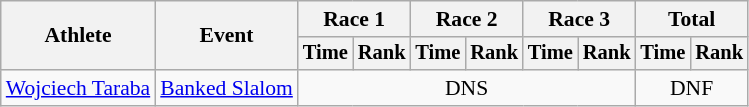<table class="wikitable" style="font-size:90%">
<tr>
<th rowspan="2">Athlete</th>
<th rowspan="2">Event</th>
<th colspan=2>Race 1</th>
<th colspan=2>Race 2</th>
<th colspan=2>Race 3</th>
<th colspan=2>Total</th>
</tr>
<tr style="font-size:95%">
<th>Time</th>
<th>Rank</th>
<th>Time</th>
<th>Rank</th>
<th>Time</th>
<th>Rank</th>
<th>Time</th>
<th>Rank</th>
</tr>
<tr align=center>
<td align=left><a href='#'>Wojciech Taraba</a></td>
<td align=left><a href='#'>Banked Slalom</a></td>
<td align="center" colspan=6>DNS</td>
<td align="center" colspan=2>DNF</td>
</tr>
</table>
